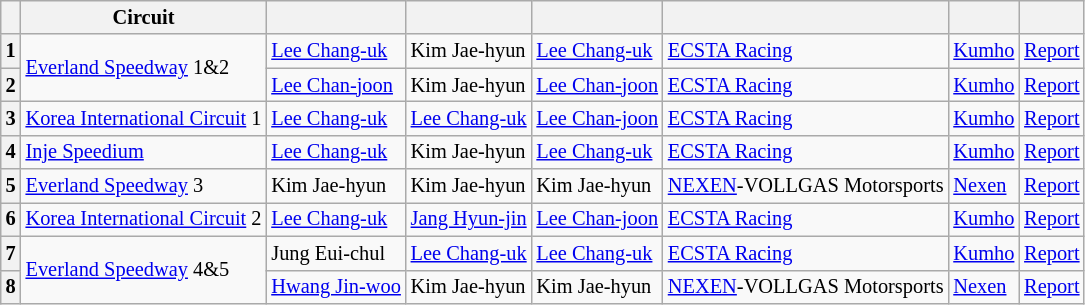<table class="wikitable" style="font-size: 85%;">
<tr>
<th></th>
<th>Circuit</th>
<th></th>
<th></th>
<th></th>
<th></th>
<th></th>
<th></th>
</tr>
<tr>
<th>1</th>
<td rowspan=2> <a href='#'>Everland Speedway</a> 1&2</td>
<td> <a href='#'>Lee Chang-uk</a></td>
<td> Kim Jae-hyun</td>
<td> <a href='#'>Lee Chang-uk</a></td>
<td><a href='#'>ECSTA Racing</a></td>
<td> <a href='#'>Kumho</a></td>
<td><a href='#'>Report</a></td>
</tr>
<tr>
<th>2</th>
<td> <a href='#'>Lee Chan-joon</a></td>
<td> Kim Jae-hyun</td>
<td> <a href='#'>Lee Chan-joon</a></td>
<td><a href='#'>ECSTA Racing</a></td>
<td> <a href='#'>Kumho</a></td>
<td><a href='#'>Report</a></td>
</tr>
<tr>
<th>3</th>
<td> <a href='#'>Korea International Circuit</a> 1</td>
<td> <a href='#'>Lee Chang-uk</a></td>
<td> <a href='#'>Lee Chang-uk</a></td>
<td> <a href='#'>Lee Chan-joon</a></td>
<td><a href='#'>ECSTA Racing</a></td>
<td> <a href='#'>Kumho</a></td>
<td><a href='#'>Report</a></td>
</tr>
<tr>
<th>4</th>
<td> <a href='#'>Inje Speedium</a></td>
<td> <a href='#'>Lee Chang-uk</a></td>
<td> Kim Jae-hyun</td>
<td> <a href='#'>Lee Chang-uk</a></td>
<td><a href='#'>ECSTA Racing</a></td>
<td> <a href='#'>Kumho</a></td>
<td><a href='#'>Report</a></td>
</tr>
<tr>
<th>5</th>
<td> <a href='#'>Everland Speedway</a> 3</td>
<td> Kim Jae-hyun</td>
<td> Kim Jae-hyun</td>
<td> Kim Jae-hyun</td>
<td><a href='#'>NEXEN</a>-VOLLGAS Motorsports</td>
<td> <a href='#'>Nexen</a></td>
<td><a href='#'>Report</a></td>
</tr>
<tr>
<th>6</th>
<td> <a href='#'>Korea International Circuit</a> 2</td>
<td> <a href='#'>Lee Chang-uk</a></td>
<td> <a href='#'>Jang Hyun-jin</a></td>
<td> <a href='#'>Lee Chan-joon</a></td>
<td><a href='#'>ECSTA Racing</a></td>
<td> <a href='#'>Kumho</a></td>
<td><a href='#'>Report</a></td>
</tr>
<tr>
<th>7</th>
<td rowspan=2> <a href='#'>Everland Speedway</a> 4&5</td>
<td> Jung Eui-chul</td>
<td> <a href='#'>Lee Chang-uk</a></td>
<td> <a href='#'>Lee Chang-uk</a></td>
<td><a href='#'>ECSTA Racing</a></td>
<td> <a href='#'>Kumho</a></td>
<td><a href='#'>Report</a></td>
</tr>
<tr>
<th>8</th>
<td> <a href='#'>Hwang Jin-woo</a></td>
<td> Kim Jae-hyun</td>
<td> Kim Jae-hyun</td>
<td><a href='#'>NEXEN</a>-VOLLGAS Motorsports</td>
<td> <a href='#'>Nexen</a></td>
<td><a href='#'>Report</a></td>
</tr>
</table>
